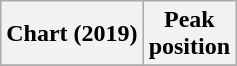<table class="wikitable">
<tr>
<th>Chart (2019)</th>
<th>Peak<br>position</th>
</tr>
<tr>
</tr>
</table>
